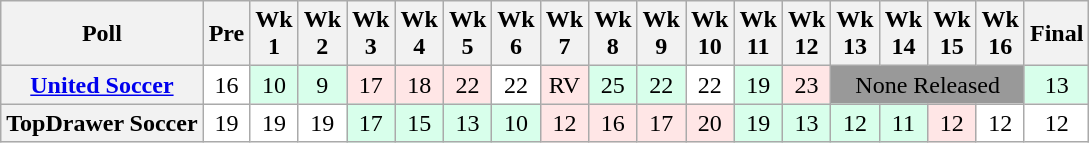<table class="wikitable" style="white-space:nowrap;text-align:center;">
<tr>
<th>Poll</th>
<th>Pre</th>
<th>Wk<br>1</th>
<th>Wk<br>2</th>
<th>Wk<br>3</th>
<th>Wk<br>4</th>
<th>Wk<br>5</th>
<th>Wk<br>6</th>
<th>Wk<br>7</th>
<th>Wk<br>8</th>
<th>Wk<br>9</th>
<th>Wk<br>10</th>
<th>Wk<br>11</th>
<th>Wk<br>12</th>
<th>Wk<br>13</th>
<th>Wk<br>14</th>
<th>Wk<br>15</th>
<th>Wk<br>16</th>
<th>Final<br></th>
</tr>
<tr>
<th><a href='#'>United Soccer</a></th>
<td style="background:#FFFFFF;">16</td>
<td style="background:#D8FFEB;">10</td>
<td style="background:#D8FFEB;">9</td>
<td style="background:#FFE6E6;">17</td>
<td style="background:#FFE6E6;">18</td>
<td style="background:#FFE6E6;">22</td>
<td style="background:#FFFFFF;">22</td>
<td style="background:#FFE6E6;">RV</td>
<td style="background:#D8FFEB;">25</td>
<td style="background:#D8FFEB;">22</td>
<td style="background:#FFFFFF;">22</td>
<td style="background:#D8FFEB;">19</td>
<td style="background:#FFE6E6;">23</td>
<td colspan=4 style="background:#999;">None Released</td>
<td style="background:#D8FFEB;">13</td>
</tr>
<tr>
<th>TopDrawer Soccer </th>
<td style="background:#FFFFFF;">19</td>
<td style="background:#FFFFFF;">19</td>
<td style="background:#FFFFFF;">19</td>
<td style="background:#D8FFEB;">17</td>
<td style="background:#D8FFEB;">15</td>
<td style="background:#D8FFEB;">13</td>
<td style="background:#D8FFEB;">10</td>
<td style="background:#FFE6E6;">12</td>
<td style="background:#FFE6E6;">16</td>
<td style="background:#FFE6E6;">17</td>
<td style="background:#FFE6E6;">20</td>
<td style="background:#D8FFEB;">19</td>
<td style="background:#D8FFEB;">13</td>
<td style="background:#D8FFEB;">12</td>
<td style="background:#D8FFEB;">11</td>
<td style="background:#FFE6E6;">12</td>
<td style="background:#FFFFFF;">12</td>
<td style="background:#FFFFFF;">12</td>
</tr>
</table>
